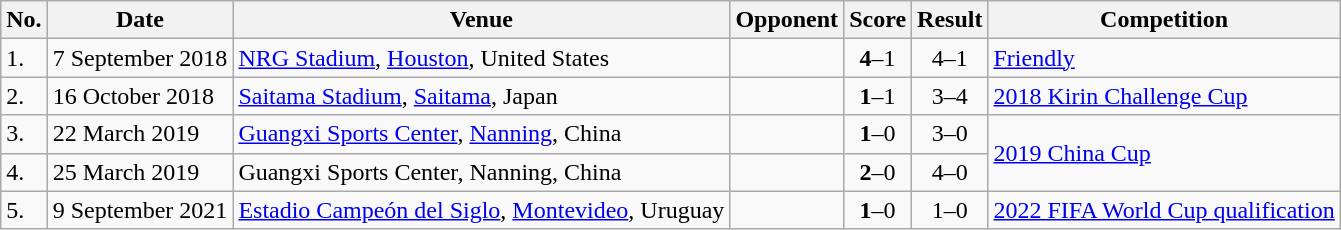<table class="wikitable" style="font-size:100%;">
<tr>
<th>No.</th>
<th>Date</th>
<th>Venue</th>
<th>Opponent</th>
<th>Score</th>
<th>Result</th>
<th>Competition</th>
</tr>
<tr>
<td>1.</td>
<td>7 September 2018</td>
<td><a href='#'>NRG Stadium</a>, <a href='#'>Houston</a>, United States</td>
<td></td>
<td align=center><strong>4</strong>–1</td>
<td align=center>4–1</td>
<td><a href='#'>Friendly</a></td>
</tr>
<tr>
<td>2.</td>
<td>16 October 2018</td>
<td><a href='#'>Saitama Stadium</a>, <a href='#'>Saitama</a>, Japan</td>
<td></td>
<td align=center><strong>1</strong>–1</td>
<td align=center>3–4</td>
<td><a href='#'>2018 Kirin Challenge Cup</a></td>
</tr>
<tr>
<td>3.</td>
<td>22 March 2019</td>
<td><a href='#'>Guangxi Sports Center</a>, <a href='#'>Nanning</a>, China</td>
<td></td>
<td align=center><strong>1</strong>–0</td>
<td align=center>3–0</td>
<td rowspan=2><a href='#'>2019 China Cup</a></td>
</tr>
<tr>
<td>4.</td>
<td>25 March 2019</td>
<td>Guangxi Sports Center, Nanning, China</td>
<td></td>
<td align=center><strong>2</strong>–0</td>
<td align=center>4–0</td>
</tr>
<tr>
<td>5.</td>
<td>9 September 2021</td>
<td><a href='#'>Estadio Campeón del Siglo</a>, <a href='#'>Montevideo</a>, Uruguay</td>
<td></td>
<td align=center><strong>1</strong>–0</td>
<td align=center>1–0</td>
<td><a href='#'>2022 FIFA World Cup qualification</a></td>
</tr>
</table>
